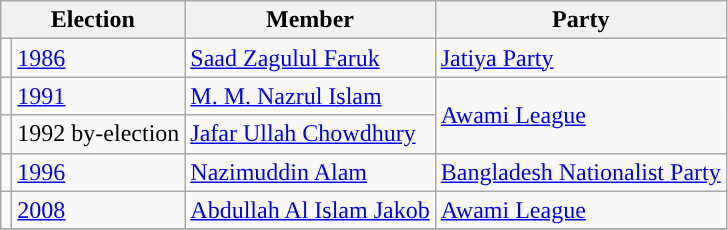<table class="wikitable">
<tr>
<th colspan="2">Election</th>
<th>Member</th>
<th>Party</th>
</tr>
<tr>
<td style="background-color:"></td>
<td><a href='#'>1986</a></td>
<td><a href='#'>Saad Zagulul Faruk</a></td>
<td><a href='#'>Jatiya Party</a></td>
</tr>
<tr>
<td style="background-color:"></td>
<td><a href='#'>1991</a></td>
<td><a href='#'>M. M. Nazrul Islam</a></td>
<td rowspan="2"><a href='#'>Awami League</a></td>
</tr>
<tr>
<td style="background-color:"></td>
<td>1992 by-election</td>
<td><a href='#'>Jafar Ullah Chowdhury</a></td>
</tr>
<tr>
<td style="background-color:"></td>
<td><a href='#'>1996</a></td>
<td><a href='#'>Nazimuddin Alam</a></td>
<td><a href='#'>Bangladesh Nationalist Party</a></td>
</tr>
<tr>
<td style="background-color:"></td>
<td><a href='#'>2008</a></td>
<td><a href='#'>Abdullah Al Islam Jakob</a></td>
<td><a href='#'>Awami League</a></td>
</tr>
<tr>
</tr>
</table>
